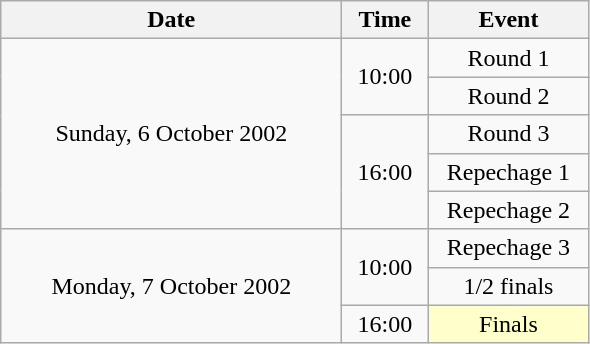<table class = "wikitable" style="text-align:center;">
<tr>
<th width=220>Date</th>
<th width=50>Time</th>
<th width=100>Event</th>
</tr>
<tr>
<td rowspan=5>Sunday, 6 October 2002</td>
<td rowspan=2>10:00</td>
<td>Round 1</td>
</tr>
<tr>
<td>Round 2</td>
</tr>
<tr>
<td rowspan=3>16:00</td>
<td>Round 3</td>
</tr>
<tr>
<td>Repechage 1</td>
</tr>
<tr>
<td>Repechage 2</td>
</tr>
<tr>
<td rowspan=3>Monday, 7 October 2002</td>
<td rowspan=2>10:00</td>
<td>Repechage 3</td>
</tr>
<tr>
<td>1/2 finals</td>
</tr>
<tr>
<td>16:00</td>
<td bgcolor=ffffcc>Finals</td>
</tr>
</table>
